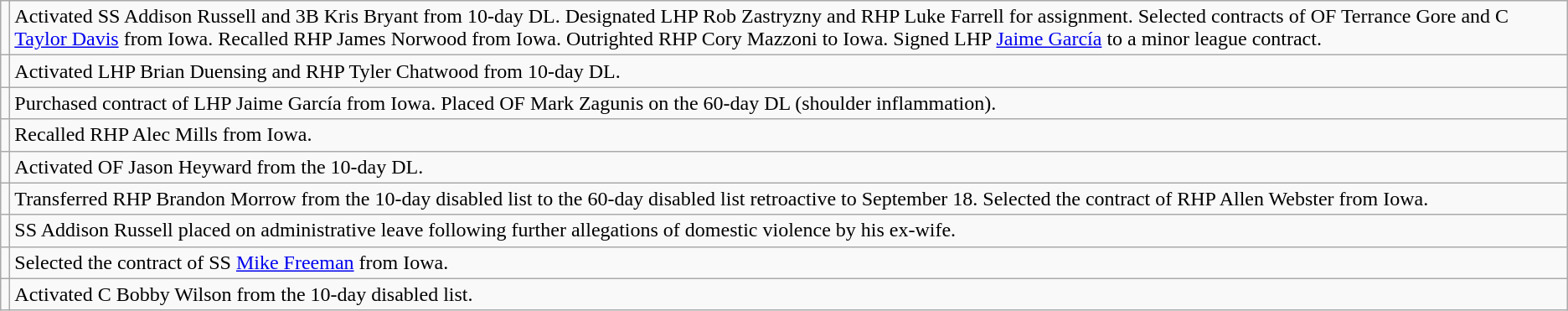<table class="wikitable">
<tr>
<td></td>
<td>Activated SS Addison Russell and 3B Kris Bryant from 10-day DL. Designated LHP Rob Zastryzny and RHP Luke Farrell for assignment. Selected contracts of OF Terrance Gore and C <a href='#'>Taylor Davis</a> from Iowa. Recalled RHP James Norwood from Iowa. Outrighted RHP Cory Mazzoni to Iowa. Signed LHP <a href='#'>Jaime García</a> to a minor league contract.</td>
</tr>
<tr>
<td></td>
<td>Activated LHP Brian Duensing and RHP Tyler Chatwood from 10-day DL.</td>
</tr>
<tr>
<td></td>
<td>Purchased contract of LHP Jaime García from Iowa. Placed OF Mark Zagunis on the 60-day DL (shoulder inflammation).</td>
</tr>
<tr>
<td></td>
<td>Recalled RHP Alec Mills from Iowa.</td>
</tr>
<tr>
<td></td>
<td>Activated OF Jason Heyward from the 10-day DL.</td>
</tr>
<tr>
<td></td>
<td>Transferred RHP Brandon Morrow from the 10-day disabled list to the 60-day disabled list retroactive to September 18. Selected the contract of RHP Allen Webster from Iowa.</td>
</tr>
<tr>
<td></td>
<td>SS Addison Russell placed on administrative leave following further allegations of domestic violence by his ex-wife.</td>
</tr>
<tr>
<td></td>
<td>Selected the contract of SS <a href='#'>Mike Freeman</a> from Iowa.</td>
</tr>
<tr>
<td></td>
<td>Activated C Bobby Wilson from the 10-day disabled list.</td>
</tr>
</table>
